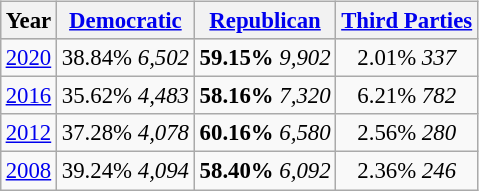<table class="wikitable"  style="float:right; margin:1em; font-size:95%;">
<tr style="background:lightgrey;">
<th>Year</th>
<th><a href='#'>Democratic</a></th>
<th><a href='#'>Republican</a></th>
<th><a href='#'>Third Parties</a></th>
</tr>
<tr>
<td align="center" ><a href='#'>2020</a></td>
<td align="center" >38.84% <em>6,502</em></td>
<td align="center" ><strong>59.15%</strong> <em>9,902</em></td>
<td align="center" >2.01% <em>337</em></td>
</tr>
<tr>
<td align="center" ><a href='#'>2016</a></td>
<td align="center" >35.62% <em>4,483</em></td>
<td align="center" ><strong>58.16%</strong> <em>7,320</em></td>
<td align="center" >6.21% <em>782</em></td>
</tr>
<tr>
<td align="center" ><a href='#'>2012</a></td>
<td align="center" >37.28% <em>4,078</em></td>
<td align="center" ><strong>60.16%</strong> <em>6,580</em></td>
<td align="center" >2.56% <em>280</em></td>
</tr>
<tr>
<td align="center" ><a href='#'>2008</a></td>
<td align="center" >39.24% <em>4,094</em></td>
<td align="center" ><strong>58.40%</strong> <em>6,092</em></td>
<td align="center" >2.36% <em>246</em></td>
</tr>
</table>
